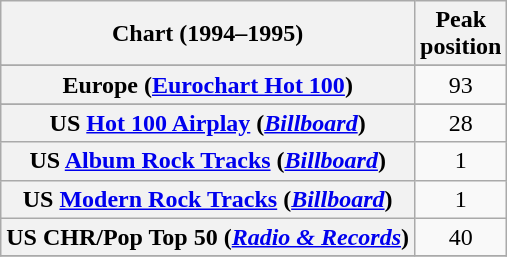<table class="wikitable sortable plainrowheaders" style="text-align:center">
<tr>
<th>Chart (1994–1995)</th>
<th>Peak<br>position</th>
</tr>
<tr>
</tr>
<tr>
</tr>
<tr>
</tr>
<tr>
<th scope="row">Europe (<a href='#'>Eurochart Hot 100</a>)</th>
<td>93</td>
</tr>
<tr>
</tr>
<tr>
</tr>
<tr>
</tr>
<tr>
<th scope="row">US <a href='#'>Hot 100 Airplay</a> (<em><a href='#'>Billboard</a></em>)</th>
<td>28</td>
</tr>
<tr>
<th scope="row">US <a href='#'>Album Rock Tracks</a> (<em><a href='#'>Billboard</a></em>)</th>
<td>1</td>
</tr>
<tr>
<th scope="row">US <a href='#'>Modern Rock Tracks</a> (<em><a href='#'>Billboard</a></em>)</th>
<td>1</td>
</tr>
<tr>
<th scope="row">US CHR/Pop Top 50 (<em><a href='#'>Radio & Records</a></em>)</th>
<td align="center">40</td>
</tr>
<tr>
</tr>
</table>
